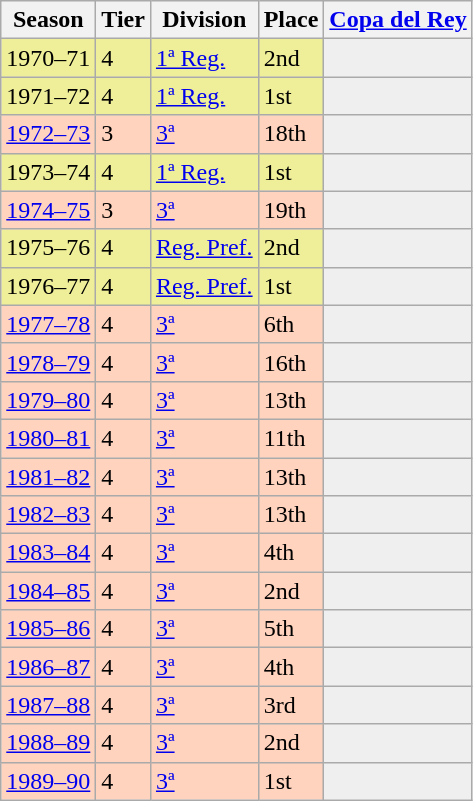<table class="wikitable">
<tr style="background:#f0f6fa;">
<th>Season</th>
<th>Tier</th>
<th>Division</th>
<th>Place</th>
<th><a href='#'>Copa del Rey</a></th>
</tr>
<tr>
<td style="background:#EFEF99;">1970–71</td>
<td style="background:#EFEF99;">4</td>
<td style="background:#EFEF99;"><a href='#'>1ª Reg.</a></td>
<td style="background:#EFEF99;">2nd</td>
<th style="background:#efefef;"></th>
</tr>
<tr>
<td style="background:#EFEF99;">1971–72</td>
<td style="background:#EFEF99;">4</td>
<td style="background:#EFEF99;"><a href='#'>1ª Reg.</a></td>
<td style="background:#EFEF99;">1st</td>
<th style="background:#efefef;"></th>
</tr>
<tr>
<td style="background:#FFD3BD;"><a href='#'>1972–73</a></td>
<td style="background:#FFD3BD;">3</td>
<td style="background:#FFD3BD;"><a href='#'>3ª</a></td>
<td style="background:#FFD3BD;">18th</td>
<th style="background:#efefef;"></th>
</tr>
<tr>
<td style="background:#EFEF99;">1973–74</td>
<td style="background:#EFEF99;">4</td>
<td style="background:#EFEF99;"><a href='#'>1ª Reg.</a></td>
<td style="background:#EFEF99;">1st</td>
<th style="background:#efefef;"></th>
</tr>
<tr>
<td style="background:#FFD3BD;"><a href='#'>1974–75</a></td>
<td style="background:#FFD3BD;">3</td>
<td style="background:#FFD3BD;"><a href='#'>3ª</a></td>
<td style="background:#FFD3BD;">19th</td>
<th style="background:#efefef;"></th>
</tr>
<tr>
<td style="background:#EFEF99;">1975–76</td>
<td style="background:#EFEF99;">4</td>
<td style="background:#EFEF99;"><a href='#'>Reg. Pref.</a></td>
<td style="background:#EFEF99;">2nd</td>
<th style="background:#efefef;"></th>
</tr>
<tr>
<td style="background:#EFEF99;">1976–77</td>
<td style="background:#EFEF99;">4</td>
<td style="background:#EFEF99;"><a href='#'>Reg. Pref.</a></td>
<td style="background:#EFEF99;">1st</td>
<th style="background:#efefef;"></th>
</tr>
<tr>
<td style="background:#FFD3BD;"><a href='#'>1977–78</a></td>
<td style="background:#FFD3BD;">4</td>
<td style="background:#FFD3BD;"><a href='#'>3ª</a></td>
<td style="background:#FFD3BD;">6th</td>
<th style="background:#efefef;"></th>
</tr>
<tr>
<td style="background:#FFD3BD;"><a href='#'>1978–79</a></td>
<td style="background:#FFD3BD;">4</td>
<td style="background:#FFD3BD;"><a href='#'>3ª</a></td>
<td style="background:#FFD3BD;">16th</td>
<th style="background:#efefef;"></th>
</tr>
<tr>
<td style="background:#FFD3BD;"><a href='#'>1979–80</a></td>
<td style="background:#FFD3BD;">4</td>
<td style="background:#FFD3BD;"><a href='#'>3ª</a></td>
<td style="background:#FFD3BD;">13th</td>
<th style="background:#efefef;"></th>
</tr>
<tr>
<td style="background:#FFD3BD;"><a href='#'>1980–81</a></td>
<td style="background:#FFD3BD;">4</td>
<td style="background:#FFD3BD;"><a href='#'>3ª</a></td>
<td style="background:#FFD3BD;">11th</td>
<th style="background:#efefef;"></th>
</tr>
<tr>
<td style="background:#FFD3BD;"><a href='#'>1981–82</a></td>
<td style="background:#FFD3BD;">4</td>
<td style="background:#FFD3BD;"><a href='#'>3ª</a></td>
<td style="background:#FFD3BD;">13th</td>
<th style="background:#efefef;"></th>
</tr>
<tr>
<td style="background:#FFD3BD;"><a href='#'>1982–83</a></td>
<td style="background:#FFD3BD;">4</td>
<td style="background:#FFD3BD;"><a href='#'>3ª</a></td>
<td style="background:#FFD3BD;">13th</td>
<th style="background:#efefef;"></th>
</tr>
<tr>
<td style="background:#FFD3BD;"><a href='#'>1983–84</a></td>
<td style="background:#FFD3BD;">4</td>
<td style="background:#FFD3BD;"><a href='#'>3ª</a></td>
<td style="background:#FFD3BD;">4th</td>
<th style="background:#efefef;"></th>
</tr>
<tr>
<td style="background:#FFD3BD;"><a href='#'>1984–85</a></td>
<td style="background:#FFD3BD;">4</td>
<td style="background:#FFD3BD;"><a href='#'>3ª</a></td>
<td style="background:#FFD3BD;">2nd</td>
<th style="background:#efefef;"></th>
</tr>
<tr>
<td style="background:#FFD3BD;"><a href='#'>1985–86</a></td>
<td style="background:#FFD3BD;">4</td>
<td style="background:#FFD3BD;"><a href='#'>3ª</a></td>
<td style="background:#FFD3BD;">5th</td>
<th style="background:#efefef;"></th>
</tr>
<tr>
<td style="background:#FFD3BD;"><a href='#'>1986–87</a></td>
<td style="background:#FFD3BD;">4</td>
<td style="background:#FFD3BD;"><a href='#'>3ª</a></td>
<td style="background:#FFD3BD;">4th</td>
<th style="background:#efefef;"></th>
</tr>
<tr>
<td style="background:#FFD3BD;"><a href='#'>1987–88</a></td>
<td style="background:#FFD3BD;">4</td>
<td style="background:#FFD3BD;"><a href='#'>3ª</a></td>
<td style="background:#FFD3BD;">3rd</td>
<th style="background:#efefef;"></th>
</tr>
<tr>
<td style="background:#FFD3BD;"><a href='#'>1988–89</a></td>
<td style="background:#FFD3BD;">4</td>
<td style="background:#FFD3BD;"><a href='#'>3ª</a></td>
<td style="background:#FFD3BD;">2nd</td>
<th style="background:#efefef;"></th>
</tr>
<tr>
<td style="background:#FFD3BD;"><a href='#'>1989–90</a></td>
<td style="background:#FFD3BD;">4</td>
<td style="background:#FFD3BD;"><a href='#'>3ª</a></td>
<td style="background:#FFD3BD;">1st</td>
<th style="background:#efefef;"></th>
</tr>
</table>
